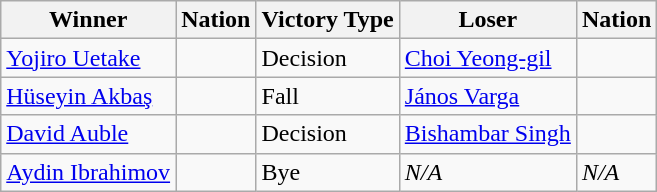<table class="wikitable sortable" style="text-align:left;">
<tr>
<th>Winner</th>
<th>Nation</th>
<th>Victory Type</th>
<th>Loser</th>
<th>Nation</th>
</tr>
<tr>
<td><a href='#'>Yojiro Uetake</a></td>
<td></td>
<td>Decision</td>
<td><a href='#'>Choi Yeong-gil</a></td>
<td></td>
</tr>
<tr>
<td><a href='#'>Hüseyin Akbaş</a></td>
<td></td>
<td>Fall</td>
<td><a href='#'>János Varga</a></td>
<td></td>
</tr>
<tr>
<td><a href='#'>David Auble</a></td>
<td></td>
<td>Decision</td>
<td><a href='#'>Bishambar Singh</a></td>
<td></td>
</tr>
<tr>
<td><a href='#'>Aydin Ibrahimov</a></td>
<td></td>
<td>Bye</td>
<td><em>N/A</em></td>
<td><em>N/A</em></td>
</tr>
</table>
